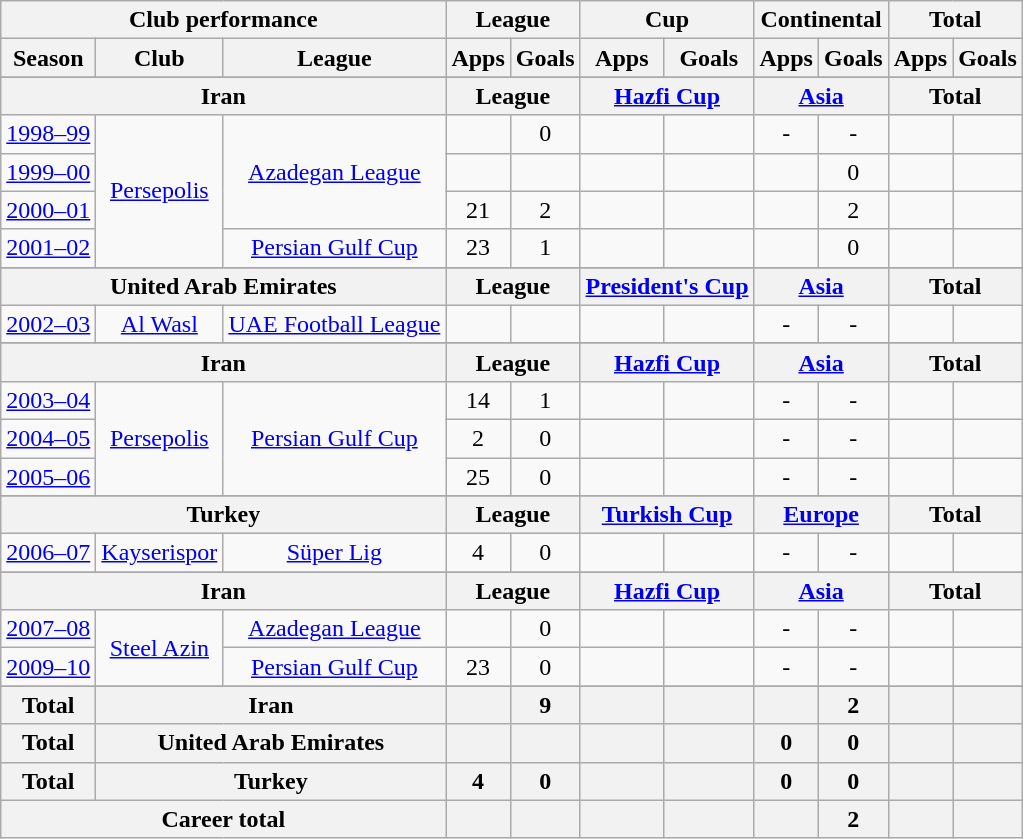<table class="wikitable" style="text-align:center">
<tr>
<th colspan=3>Club performance</th>
<th colspan=2>League</th>
<th colspan=2>Cup</th>
<th colspan=2>Continental</th>
<th colspan=2>Total</th>
</tr>
<tr>
<th>Season</th>
<th>Club</th>
<th>League</th>
<th>Apps</th>
<th>Goals</th>
<th>Apps</th>
<th>Goals</th>
<th>Apps</th>
<th>Goals</th>
<th>Apps</th>
<th>Goals</th>
</tr>
<tr>
</tr>
<tr>
<th colspan=3>Iran</th>
<th colspan=2>League</th>
<th colspan=2><a href='#'>Hazfi Cup</a></th>
<th colspan=2><a href='#'>Asia</a></th>
<th colspan=2>Total</th>
</tr>
<tr>
<td><a href='#'>1998–99</a></td>
<td rowspan="4"><a href='#'>Persepolis</a></td>
<td rowspan="3"><a href='#'>Azadegan League</a></td>
<td></td>
<td>0</td>
<td></td>
<td></td>
<td>-</td>
<td>-</td>
<td></td>
<td></td>
</tr>
<tr>
<td><a href='#'>1999–00</a></td>
<td></td>
<td></td>
<td></td>
<td></td>
<td></td>
<td>0</td>
<td></td>
<td></td>
</tr>
<tr>
<td><a href='#'>2000–01</a></td>
<td>21</td>
<td>2</td>
<td></td>
<td></td>
<td></td>
<td>2</td>
<td></td>
<td></td>
</tr>
<tr>
<td><a href='#'>2001–02</a></td>
<td rowspan="1"><a href='#'>Persian Gulf Cup</a></td>
<td>23</td>
<td>1</td>
<td></td>
<td></td>
<td></td>
<td>0</td>
<td></td>
<td></td>
</tr>
<tr>
</tr>
<tr>
<th colspan=3>United Arab Emirates</th>
<th colspan=2>League</th>
<th colspan=2><a href='#'>President's Cup</a></th>
<th colspan=2><a href='#'>Asia</a></th>
<th colspan=2>Total</th>
</tr>
<tr>
<td><a href='#'>2002–03</a></td>
<td rowspan="1"><a href='#'>Al Wasl</a></td>
<td rowspan="1"><a href='#'>UAE Football League</a></td>
<td></td>
<td></td>
<td></td>
<td></td>
<td>-</td>
<td>-</td>
<td></td>
<td></td>
</tr>
<tr>
</tr>
<tr>
<th colspan=3>Iran</th>
<th colspan=2>League</th>
<th colspan=2><a href='#'>Hazfi Cup</a></th>
<th colspan=2><a href='#'>Asia</a></th>
<th colspan=2>Total</th>
</tr>
<tr>
<td><a href='#'>2003–04</a></td>
<td rowspan="3"><a href='#'>Persepolis</a></td>
<td rowspan="3"><a href='#'>Persian Gulf Cup</a></td>
<td>14</td>
<td>1</td>
<td></td>
<td></td>
<td>-</td>
<td>-</td>
<td></td>
<td></td>
</tr>
<tr>
<td><a href='#'>2004–05</a></td>
<td>2</td>
<td>0</td>
<td></td>
<td></td>
<td>-</td>
<td>-</td>
<td></td>
<td></td>
</tr>
<tr>
<td><a href='#'>2005–06</a></td>
<td>25</td>
<td>0</td>
<td></td>
<td></td>
<td>-</td>
<td>-</td>
<td></td>
<td></td>
</tr>
<tr>
</tr>
<tr>
<th colspan=3>Turkey</th>
<th colspan=2>League</th>
<th colspan=2><a href='#'>Turkish Cup</a></th>
<th colspan=2><a href='#'>Europe</a></th>
<th colspan=2>Total</th>
</tr>
<tr>
<td><a href='#'>2006–07</a></td>
<td rowspan="1"><a href='#'>Kayserispor</a></td>
<td rowspan="1"><a href='#'>Süper Lig</a></td>
<td>4</td>
<td>0</td>
<td></td>
<td></td>
<td>-</td>
<td>-</td>
<td></td>
<td></td>
</tr>
<tr>
</tr>
<tr>
<th colspan=3>Iran</th>
<th colspan=2>League</th>
<th colspan=2><a href='#'>Hazfi Cup</a></th>
<th colspan=2><a href='#'>Asia</a></th>
<th colspan=2>Total</th>
</tr>
<tr>
<td><a href='#'>2007–08</a></td>
<td rowspan="2"><a href='#'>Steel Azin</a></td>
<td rowspan="1"><a href='#'>Azadegan League</a></td>
<td></td>
<td>0</td>
<td></td>
<td></td>
<td>-</td>
<td>-</td>
<td></td>
<td></td>
</tr>
<tr>
<td><a href='#'>2009–10</a></td>
<td rowspan="1"><a href='#'>Persian Gulf Cup</a></td>
<td>23</td>
<td>0</td>
<td></td>
<td></td>
<td>-</td>
<td>-</td>
<td></td>
<td></td>
</tr>
<tr>
</tr>
<tr>
<th rowspan=1>Total</th>
<th colspan=2>Iran</th>
<th></th>
<th>9</th>
<th></th>
<th></th>
<th></th>
<th>2</th>
<th></th>
<th></th>
</tr>
<tr>
<th rowspan=1>Total</th>
<th colspan=2>United Arab Emirates</th>
<th></th>
<th></th>
<th></th>
<th></th>
<th>0</th>
<th>0</th>
<th></th>
<th></th>
</tr>
<tr>
<th rowspan=1>Total</th>
<th colspan=2>Turkey</th>
<th>4</th>
<th>0</th>
<th></th>
<th></th>
<th>0</th>
<th>0</th>
<th></th>
<th></th>
</tr>
<tr>
<th colspan=3>Career total</th>
<th></th>
<th></th>
<th></th>
<th></th>
<th></th>
<th>2</th>
<th></th>
<th></th>
</tr>
</table>
